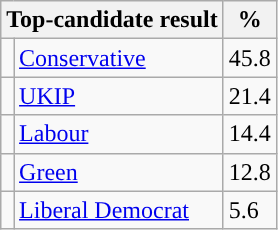<table class="wikitable">
<tr>
<th colspan="2">Top-candidate result</th>
<th>%</th>
</tr>
<tr>
<td style="background-color: "></td>
<td><a href='#'>Conservative</a></td>
<td>45.8</td>
</tr>
<tr>
<td style="background-color: "></td>
<td><a href='#'>UKIP</a></td>
<td>21.4</td>
</tr>
<tr>
<td style="background-color: "></td>
<td><a href='#'>Labour</a></td>
<td>14.4</td>
</tr>
<tr>
<td style="background-color: "></td>
<td><a href='#'>Green</a></td>
<td>12.8</td>
</tr>
<tr>
<td style="background-color: "></td>
<td><a href='#'>Liberal Democrat</a></td>
<td>5.6</td>
</tr>
</table>
